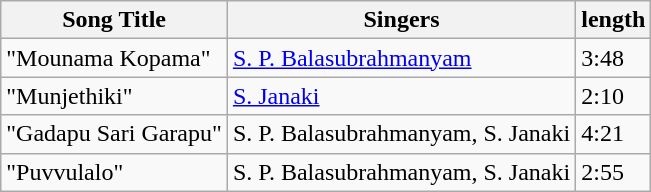<table class="wikitable">
<tr>
<th>Song Title</th>
<th>Singers</th>
<th>length</th>
</tr>
<tr>
<td>"Mounama Kopama"</td>
<td><a href='#'>S. P. Balasubrahmanyam</a></td>
<td>3:48</td>
</tr>
<tr>
<td>"Munjethiki"</td>
<td><a href='#'>S. Janaki</a></td>
<td>2:10</td>
</tr>
<tr>
<td>"Gadapu Sari Garapu"</td>
<td>S. P. Balasubrahmanyam, S. Janaki</td>
<td>4:21</td>
</tr>
<tr>
<td>"Puvvulalo"</td>
<td>S. P. Balasubrahmanyam, S. Janaki</td>
<td>2:55</td>
</tr>
</table>
